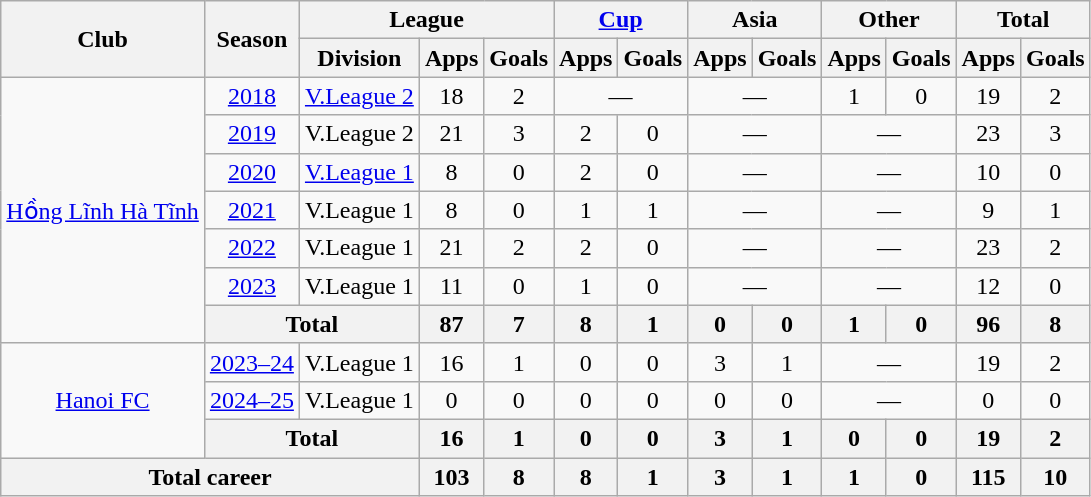<table class="wikitable" style="text-align: center">
<tr>
<th rowspan=2>Club</th>
<th rowspan=2>Season</th>
<th colspan=3>League</th>
<th colspan=2><a href='#'>Cup</a></th>
<th colspan=2>Asia</th>
<th colspan=2>Other</th>
<th colspan=2>Total</th>
</tr>
<tr>
<th>Division</th>
<th>Apps</th>
<th>Goals</th>
<th>Apps</th>
<th>Goals</th>
<th>Apps</th>
<th>Goals</th>
<th>Apps</th>
<th>Goals</th>
<th>Apps</th>
<th>Goals</th>
</tr>
<tr>
<td rowspan="7"><a href='#'>Hồng Lĩnh Hà Tĩnh</a></td>
<td><a href='#'>2018</a></td>
<td><a href='#'>V.League 2</a></td>
<td>18</td>
<td>2</td>
<td colspan="2">—</td>
<td colspan=2>—</td>
<td>1</td>
<td>0</td>
<td>19</td>
<td>2</td>
</tr>
<tr>
<td><a href='#'>2019</a></td>
<td>V.League 2</td>
<td>21</td>
<td>3</td>
<td>2</td>
<td>0</td>
<td colspan="2">—</td>
<td colspan="2">—</td>
<td>23</td>
<td>3</td>
</tr>
<tr>
<td><a href='#'>2020</a></td>
<td><a href='#'>V.League 1</a></td>
<td>8</td>
<td>0</td>
<td>2</td>
<td>0</td>
<td colspan="2">—</td>
<td colspan="2">—</td>
<td>10</td>
<td>0</td>
</tr>
<tr>
<td><a href='#'>2021</a></td>
<td>V.League 1</td>
<td>8</td>
<td>0</td>
<td>1</td>
<td>1</td>
<td colspan="2">—</td>
<td colspan="2">—</td>
<td>9</td>
<td>1</td>
</tr>
<tr>
<td><a href='#'>2022</a></td>
<td>V.League 1</td>
<td>21</td>
<td>2</td>
<td>2</td>
<td>0</td>
<td colspan="2">—</td>
<td colspan="2">—</td>
<td>23</td>
<td>2</td>
</tr>
<tr>
<td><a href='#'>2023</a></td>
<td>V.League 1</td>
<td>11</td>
<td>0</td>
<td>1</td>
<td>0</td>
<td colspan="2">—</td>
<td colspan="2">—</td>
<td>12</td>
<td>0</td>
</tr>
<tr>
<th colspan="2">Total</th>
<th>87</th>
<th>7</th>
<th>8</th>
<th>1</th>
<th>0</th>
<th>0</th>
<th>1</th>
<th>0</th>
<th>96</th>
<th>8</th>
</tr>
<tr>
<td rowspan=3><a href='#'>Hanoi FC</a></td>
<td><a href='#'>2023–24</a></td>
<td>V.League 1</td>
<td>16</td>
<td>1</td>
<td>0</td>
<td>0</td>
<td>3</td>
<td>1</td>
<td colspan=2>—</td>
<td>19</td>
<td>2</td>
</tr>
<tr>
<td><a href='#'>2024–25</a></td>
<td>V.League 1</td>
<td>0</td>
<td>0</td>
<td>0</td>
<td>0</td>
<td>0</td>
<td>0</td>
<td colspan=2>—</td>
<td>0</td>
<td>0</td>
</tr>
<tr>
<th colspan=2>Total</th>
<th>16</th>
<th>1</th>
<th>0</th>
<th>0</th>
<th>3</th>
<th>1</th>
<th>0</th>
<th>0</th>
<th>19</th>
<th>2</th>
</tr>
<tr>
<th colspan="3">Total career</th>
<th>103</th>
<th>8</th>
<th>8</th>
<th>1</th>
<th>3</th>
<th>1</th>
<th>1</th>
<th>0</th>
<th>115</th>
<th>10</th>
</tr>
</table>
